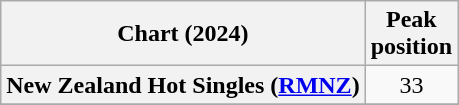<table class="wikitable sortable plainrowheaders" style="text-align:center">
<tr>
<th scope="col">Chart (2024)</th>
<th scope="col">Peak<br>position</th>
</tr>
<tr>
<th scope="row">New Zealand Hot Singles (<a href='#'>RMNZ</a>)</th>
<td>33</td>
</tr>
<tr>
</tr>
<tr>
</tr>
</table>
